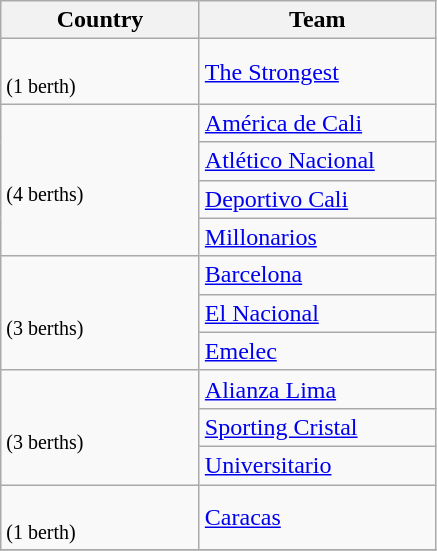<table class="wikitable">
<tr>
<th width=125>Country</th>
<th width=150>Team</th>
</tr>
<tr>
<td rowspan="1"><br><small>(1 berth)</small></td>
<td><a href='#'>The Strongest</a></td>
</tr>
<tr>
<td rowspan="4"><br><small>(4 berths)</small></td>
<td><a href='#'>América de Cali</a></td>
</tr>
<tr>
<td><a href='#'>Atlético Nacional</a></td>
</tr>
<tr>
<td><a href='#'>Deportivo Cali</a></td>
</tr>
<tr>
<td><a href='#'>Millonarios</a></td>
</tr>
<tr>
<td rowspan="3"><br><small>(3 berths)</small></td>
<td><a href='#'>Barcelona</a></td>
</tr>
<tr>
<td><a href='#'>El Nacional</a></td>
</tr>
<tr>
<td><a href='#'>Emelec</a></td>
</tr>
<tr>
<td rowspan="3"><br><small>(3 berths)</small></td>
<td><a href='#'>Alianza Lima</a></td>
</tr>
<tr>
<td><a href='#'>Sporting Cristal</a></td>
</tr>
<tr>
<td><a href='#'>Universitario</a></td>
</tr>
<tr>
<td rowspan="1"><br><small>(1 berth)</small></td>
<td><a href='#'>Caracas</a></td>
</tr>
<tr>
</tr>
</table>
